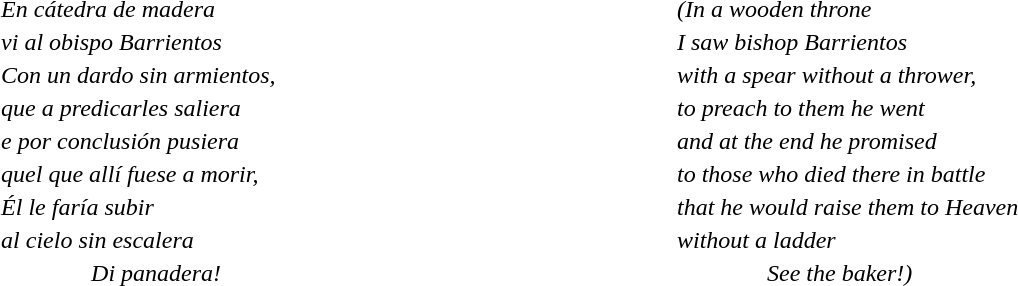<table align="center" width="80%">
<tr>
<td><em>En cátedra de madera</em></td>
<td><em>(In a wooden throne</em></td>
</tr>
<tr>
<td><em>vi al obispo Barrientos</em></td>
<td><em>I saw bishop Barrientos</em></td>
</tr>
<tr>
<td><em>Con un dardo sin armientos,</em></td>
<td><em>with a spear without a thrower,</em></td>
</tr>
<tr>
<td><em>que a predicarles saliera</em></td>
<td><em>to preach to them he went</em></td>
</tr>
<tr>
<td><em>e por conclusión pusiera</em></td>
<td><em>and at the end he promised</em></td>
</tr>
<tr>
<td><em>quel que allí fuese a morir,</em></td>
<td><em>to those who died there in battle</em></td>
</tr>
<tr>
<td><em>Él le faría subir</em></td>
<td><em>that he would raise them to Heaven</em></td>
</tr>
<tr>
<td><em>al cielo sin escalera</em></td>
<td><em>without a ladder</em></td>
</tr>
<tr>
<td>               <em>Di panadera!</em></td>
<td>               <em>See the baker!)</em></td>
</tr>
</table>
